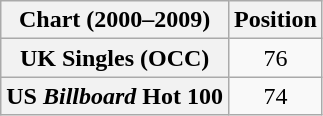<table class="wikitable sortable plainrowheaders" style="text-align:center;">
<tr>
<th scope="col">Chart (2000–2009)</th>
<th scope="col">Position</th>
</tr>
<tr>
<th scope="row">UK Singles (OCC)</th>
<td>76</td>
</tr>
<tr>
<th scope="row">US <em>Billboard</em> Hot 100</th>
<td>74</td>
</tr>
</table>
